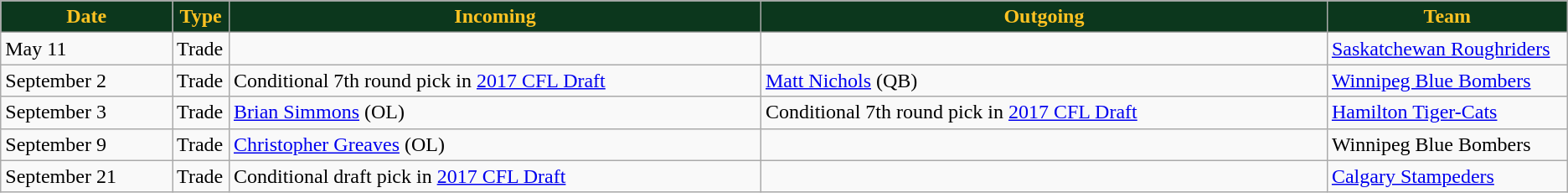<table class="wikitable">
<tr>
<th style="background:#0C371D;color:#ffc322;" width="10%">Date</th>
<th style="background:#0C371D;color:#ffc322;" width="1%">Type</th>
<th style="background:#0C371D;color:#ffc322;" width="31%">Incoming</th>
<th style="background:#0C371D;color:#ffc322;" width="33%">Outgoing</th>
<th style="background:#0C371D;color:#ffc322;" width="14%">Team</th>
</tr>
<tr>
<td>May 11</td>
<td>Trade</td>
<td></td>
<td></td>
<td><a href='#'>Saskatchewan Roughriders</a></td>
</tr>
<tr>
<td>September 2</td>
<td>Trade</td>
<td>Conditional 7th round pick in <a href='#'>2017 CFL Draft</a></td>
<td><a href='#'>Matt Nichols</a> (QB)</td>
<td><a href='#'>Winnipeg Blue Bombers</a></td>
</tr>
<tr>
<td>September 3</td>
<td>Trade</td>
<td><a href='#'>Brian Simmons</a> (OL)</td>
<td>Conditional 7th round pick in <a href='#'>2017 CFL Draft</a></td>
<td><a href='#'>Hamilton Tiger-Cats</a></td>
</tr>
<tr>
<td>September 9</td>
<td>Trade</td>
<td><a href='#'>Christopher Greaves</a> (OL)</td>
<td></td>
<td>Winnipeg Blue Bombers</td>
</tr>
<tr>
<td>September 21</td>
<td>Trade</td>
<td>Conditional draft pick in <a href='#'>2017 CFL Draft</a></td>
<td></td>
<td><a href='#'>Calgary Stampeders</a></td>
</tr>
</table>
